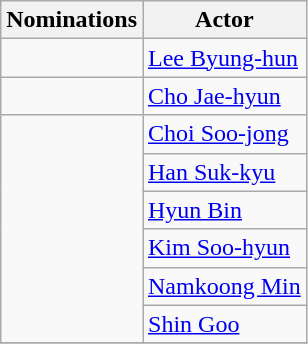<table class="wikitable">
<tr>
<th>Nominations</th>
<th>Actor</th>
</tr>
<tr>
<td></td>
<td><a href='#'>Lee Byung-hun</a></td>
</tr>
<tr>
<td></td>
<td><a href='#'>Cho Jae-hyun</a></td>
</tr>
<tr>
<td rowspan="6"></td>
<td><a href='#'>Choi Soo-jong</a></td>
</tr>
<tr>
<td><a href='#'>Han Suk-kyu</a></td>
</tr>
<tr>
<td><a href='#'>Hyun Bin</a></td>
</tr>
<tr>
<td><a href='#'>Kim Soo-hyun</a></td>
</tr>
<tr>
<td><a href='#'>Namkoong Min</a></td>
</tr>
<tr>
<td><a href='#'>Shin Goo</a></td>
</tr>
<tr>
</tr>
</table>
